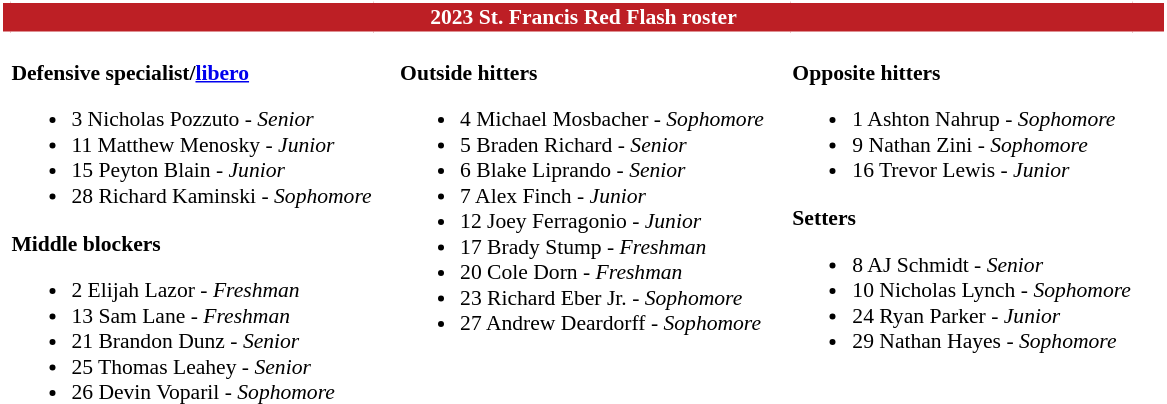<table class="toccolours" style="border-collapse:collapse; font-size:90%;">
<tr>
<td colspan="7" style="text-align:center; background:#BD1F25; color:#FFFFFF; border: 2px solid #FFFFFF;"><strong>2023 St. Francis Red Flash roster</strong></td>
</tr>
<tr>
</tr>
<tr>
<td width="03"> </td>
<td valign="top"><br><strong>Defensive specialist/<a href='#'>libero</a></strong><ul><li>3 Nicholas Pozzuto - <em>Senior</em></li><li>11 Matthew Menosky - <em> Junior</em></li><li>15 Peyton Blain - <em>Junior</em></li><li>28 Richard Kaminski - <em>Sophomore</em></li></ul><strong>Middle blockers</strong><ul><li>2 Elijah Lazor - <em>Freshman</em></li><li>13 Sam Lane - <em>Freshman</em></li><li>21 Brandon Dunz - <em>Senior</em></li><li>25 Thomas Leahey - <em>Senior</em></li><li>26 Devin Voparil - <em>Sophomore</em></li></ul></td>
<td width="15"> </td>
<td valign="top"><br><strong>Outside hitters</strong><ul><li>4 Michael Mosbacher - <em>Sophomore</em></li><li>5 Braden Richard - <em>Senior</em></li><li>6 Blake Liprando - <em>Senior</em></li><li>7 Alex Finch - <em> Junior</em></li><li>12 Joey Ferragonio - <em>Junior</em></li><li>17 Brady Stump - <em>Freshman</em></li><li>20 Cole Dorn - <em>Freshman</em></li><li>23 Richard Eber Jr. - <em> Sophomore</em></li><li>27 Andrew Deardorff - <em>Sophomore</em></li></ul></td>
<td width="15"> </td>
<td valign="top"><br><strong>Opposite hitters</strong><ul><li>1 Ashton Nahrup - <em>Sophomore</em></li><li>9 Nathan Zini - <em>Sophomore</em></li><li>16 Trevor Lewis - <em>Junior</em></li></ul><strong>Setters</strong><ul><li>8 AJ Schmidt - <em> Senior</em></li><li>10 Nicholas Lynch  - <em> Sophomore</em></li><li>24 Ryan Parker - <em>Junior</em></li><li>29 Nathan Hayes - <em>Sophomore</em></li></ul></td>
<td width="20"> </td>
</tr>
</table>
